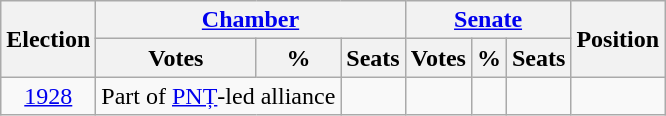<table class=wikitable style=text-align:center>
<tr>
<th rowspan=2>Election</th>
<th colspan=3><a href='#'>Chamber</a></th>
<th colspan=3><a href='#'>Senate</a></th>
<th rowspan=2>Position</th>
</tr>
<tr>
<th>Votes</th>
<th>%</th>
<th>Seats</th>
<th>Votes</th>
<th>%</th>
<th>Seats</th>
</tr>
<tr>
<td><a href='#'>1928</a></td>
<td colspan=2>Part of <a href='#'>PNȚ</a>-led alliance</td>
<td></td>
<td></td>
<td></td>
<td></td>
<td></td>
</tr>
</table>
